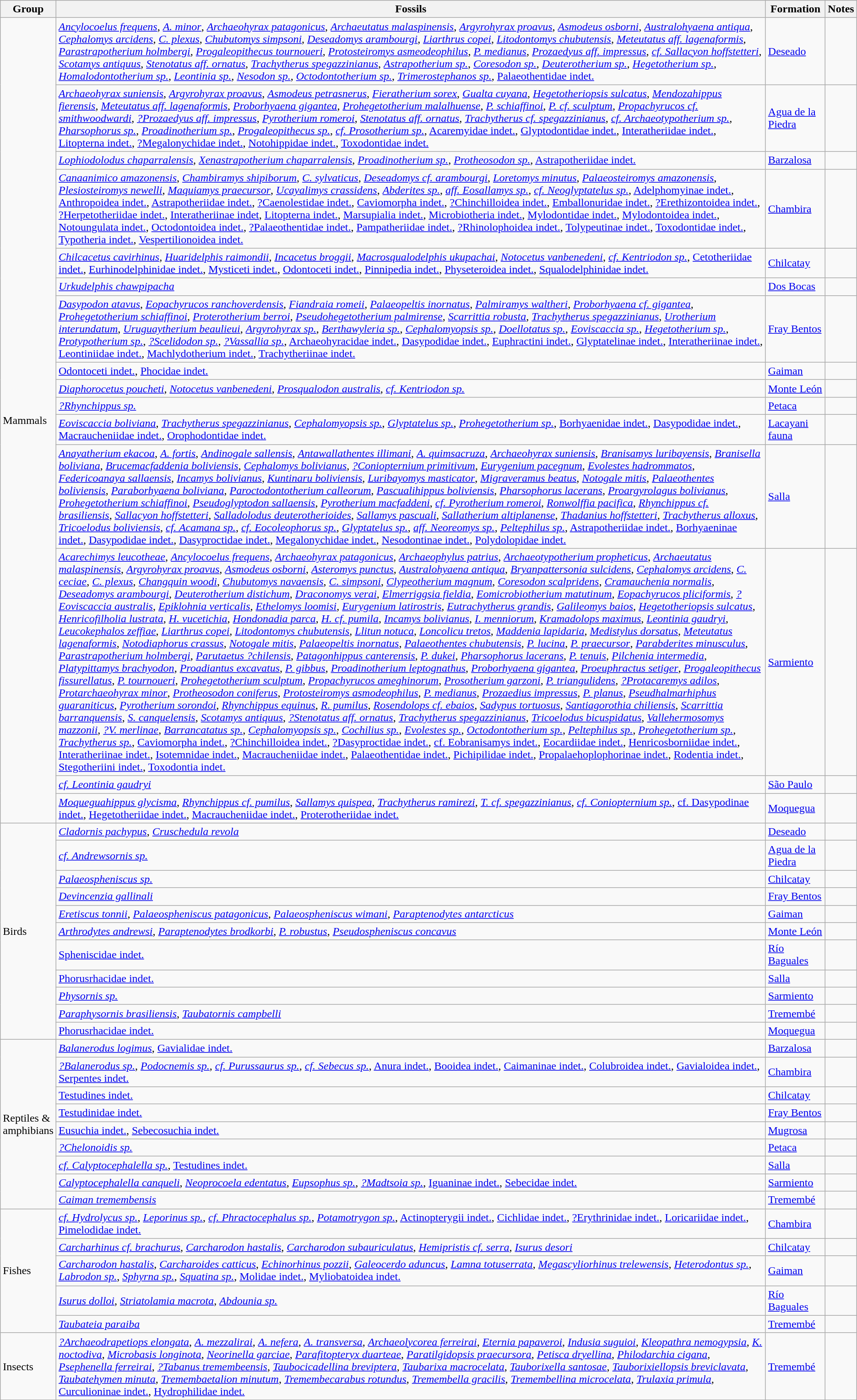<table class="wikitable sortable">
<tr>
<th>Group</th>
<th>Fossils</th>
<th>Formation</th>
<th class=unsortable>Notes</th>
</tr>
<tr>
<td rowspan=15>Mammals</td>
<td><em><a href='#'>Ancylocoelus frequens</a></em>, <em><a href='#'>A. minor</a></em>, <em><a href='#'>Archaeohyrax patagonicus</a></em>, <em><a href='#'>Archaeutatus malaspinensis</a></em>, <em><a href='#'>Argyrohyrax proavus</a></em>, <em><a href='#'>Asmodeus osborni</a></em>, <em><a href='#'>Australohyaena antiqua</a></em>, <em><a href='#'>Cephalomys arcidens</a></em>, <em><a href='#'>C. plexus</a></em>, <em><a href='#'>Chubutomys simpsoni</a></em>, <em><a href='#'>Deseadomys arambourgi</a></em>, <em><a href='#'>Liarthrus copei</a></em>, <em><a href='#'>Litodontomys chubutensis</a></em>, <em><a href='#'>Meteutatus aff. lagenaformis</a></em>, <em><a href='#'>Parastrapotherium holmbergi</a></em>, <em><a href='#'>Progaleopithecus tournoueri</a></em>, <em><a href='#'>Protosteiromys asmeodeophilus</a></em>, <em><a href='#'>P. medianus</a></em>, <em><a href='#'>Prozaedyus aff. impressus</a></em>, <em><a href='#'>cf. Sallacyon hoffstetteri</a></em>, <em><a href='#'>Scotamys antiquus</a></em>, <em><a href='#'>Stenotatus aff. ornatus</a></em>, <em><a href='#'>Trachytherus spegazzinianus</a></em>, <em><a href='#'>Astrapotherium sp.</a></em>, <em><a href='#'>Coresodon sp.</a></em>, <em><a href='#'>Deuterotherium sp.</a></em>, <em><a href='#'>Hegetotherium sp.</a></em>, <em><a href='#'>Homalodontotherium sp.</a></em>, <em><a href='#'>Leontinia sp.</a></em>, <em><a href='#'>Nesodon sp.</a></em>, <em><a href='#'>Octodontotherium sp.</a></em>, <em><a href='#'>Trimerostephanos sp.</a></em>, <a href='#'>Palaeothentidae indet.</a></td>
<td><a href='#'>Deseado</a></td>
<td></td>
</tr>
<tr>
<td><em><a href='#'>Archaeohyrax suniensis</a></em>, <em><a href='#'>Argyrohyrax proavus</a></em>, <em><a href='#'>Asmodeus petrasnerus</a></em>, <em><a href='#'>Fieratherium sorex</a></em>, <em><a href='#'>Gualta cuyana</a></em>, <em><a href='#'>Hegetotheriopsis sulcatus</a></em>, <em><a href='#'>Mendozahippus fierensis</a></em>, <em><a href='#'>Meteutatus aff. lagenaformis</a></em>, <em><a href='#'>Proborhyaena gigantea</a></em>, <em><a href='#'>Prohegetotherium malalhuense</a></em>, <em><a href='#'>P. schiaffinoi</a></em>, <em><a href='#'>P. cf. sculptum</a></em>, <em><a href='#'>Propachyrucos cf. smithwoodwardi</a></em>, <em><a href='#'>?Prozaedyus aff. impressus</a></em>, <em><a href='#'>Pyrotherium romeroi</a></em>, <em><a href='#'>Stenotatus aff. ornatus</a></em>, <em><a href='#'>Trachytherus cf. spegazzinianus</a></em>, <em><a href='#'>cf. Archaeotypotherium sp.</a></em>, <em><a href='#'>Pharsophorus sp.</a></em>, <em><a href='#'>Proadinotherium sp.</a></em>, <em><a href='#'>Progaleopithecus sp.</a></em>, <em><a href='#'>cf. Prosotherium sp.</a></em>, <a href='#'>Acaremyidae indet.</a>, <a href='#'>Glyptodontidae indet.</a>, <a href='#'>Interatheriidae indet.</a>, <a href='#'>Litopterna indet.</a>, <a href='#'>?Megalonychidae indet.</a>, <a href='#'>Notohippidae indet.</a>, <a href='#'>Toxodontidae indet.</a></td>
<td><a href='#'>Agua de la<br>Piedra</a></td>
<td></td>
</tr>
<tr>
<td><em><a href='#'>Lophiodolodus chaparralensis</a></em>, <em><a href='#'>Xenastrapotherium chaparralensis</a></em>, <em><a href='#'>Proadinotherium sp.</a></em>, <em><a href='#'>Protheosodon sp.</a></em>, <a href='#'>Astrapotheriidae indet.</a></td>
<td><a href='#'>Barzalosa</a></td>
<td></td>
</tr>
<tr>
<td><em><a href='#'>Canaanimico amazonensis</a></em>, <em><a href='#'>Chambiramys shipiborum</a></em>, <em><a href='#'>C. sylvaticus</a></em>, <em><a href='#'>Deseadomys cf. arambourgi</a></em>, <em><a href='#'>Loretomys minutus</a></em>, <em><a href='#'>Palaeosteiromys amazonensis</a></em>, <em><a href='#'>Plesiosteiromys newelli</a></em>, <em><a href='#'>Maquiamys praecursor</a></em>, <em><a href='#'>Ucayalimys crassidens</a></em>, <em><a href='#'>Abderites sp.</a></em>, <em><a href='#'>aff. Eosallamys sp.</a></em>, <em><a href='#'>cf. Neoglyptatelus sp.</a></em>, <a href='#'>Adelphomyinae indet.</a>, <a href='#'>Anthropoidea indet.</a>, <a href='#'>Astrapotheriidae indet.</a>, <a href='#'>?Caenolestidae indet.</a>, <a href='#'>Caviomorpha indet.</a>, <a href='#'>?Chinchilloidea indet.</a>, <a href='#'>Emballonuridae indet.</a>, <a href='#'>?Erethizontoidea indet.</a>,  <a href='#'>?Herpetotheriidae indet.</a>, <a href='#'>Interatheriinae indet</a>, <a href='#'>Litopterna indet.</a>, <a href='#'>Marsupialia indet.</a>, <a href='#'>Microbiotheria indet.</a>, <a href='#'>Mylodontidae indet.</a>, <a href='#'>Mylodontoidea indet.</a>, <a href='#'>Notoungulata indet.</a>, <a href='#'>Octodontoidea indet.</a>, <a href='#'>?Palaeothentidae indet.</a>, <a href='#'>Pampatheriidae indet.</a>, <a href='#'>?Rhinolophoidea indet.</a>, <a href='#'>Tolypeutinae indet.</a>, <a href='#'>Toxodontidae indet.</a>, <a href='#'>Typotheria indet.</a>, <a href='#'>Vespertilionoidea indet.</a></td>
<td><a href='#'>Chambira</a></td>
<td></td>
</tr>
<tr>
<td><em><a href='#'>Chilcacetus cavirhinus</a></em>, <em><a href='#'>Huaridelphis raimondii</a></em>, <em><a href='#'>Incacetus broggii</a></em>, <em><a href='#'>Macrosqualodelphis ukupachai</a></em>, <em><a href='#'>Notocetus vanbenedeni</a></em>, <em><a href='#'>cf. Kentriodon sp.</a></em>, <a href='#'>Cetotheriidae indet.</a>, <a href='#'>Eurhinodelphinidae indet.</a>, <a href='#'>Mysticeti indet.</a>, <a href='#'>Odontoceti indet.</a>, <a href='#'>Pinnipedia indet.</a>, <a href='#'>Physeteroidea indet.</a>, <a href='#'>Squalodelphinidae indet.</a></td>
<td><a href='#'>Chilcatay</a></td>
<td></td>
</tr>
<tr>
<td><em><a href='#'>Urkudelphis chawpipacha</a></em></td>
<td><a href='#'>Dos Bocas</a></td>
<td></td>
</tr>
<tr>
<td><em><a href='#'>Dasypodon atavus</a></em>, <em><a href='#'>Eopachyrucos ranchoverdensis</a></em>, <em><a href='#'>Fiandraia romeii</a></em>, <em><a href='#'>Palaeopeltis inornatus</a></em>, <em><a href='#'>Palmiramys waltheri</a></em>, <em><a href='#'>Proborhyaena cf. gigantea</a></em>, <em><a href='#'>Prohegetotherium schiaffinoi</a></em>, <em><a href='#'>Proterotherium berroi</a></em>, <em><a href='#'>Pseudohegetotherium palmirense</a></em>, <em><a href='#'>Scarrittia robusta</a></em>, <em><a href='#'>Trachytherus spegazzinianus</a></em>, <em><a href='#'>Urotherium interundatum</a></em>, <em><a href='#'>Uruguaytherium beaulieui</a></em>, <em><a href='#'>Argyrohyrax sp.</a></em>, <em><a href='#'>Berthawyleria sp.</a></em>, <em><a href='#'>Cephalomyopsis sp.</a></em>, <em><a href='#'>Doellotatus sp.</a></em>, <em><a href='#'>Eoviscaccia sp.</a></em>, <em><a href='#'>Hegetotherium sp.</a></em>, <em><a href='#'>Protypotherium sp.</a></em>, <em><a href='#'>?Scelidodon sp.</a></em>, <em><a href='#'>?Vassallia sp.</a></em>, <a href='#'>Archaeohyracidae indet.</a>, <a href='#'>Dasypodidae indet.</a>, <a href='#'>Euphractini indet.</a>, <a href='#'>Glyptatelinae indet.</a>, <a href='#'>Interatheriinae indet.</a>, <a href='#'>Leontiniidae indet.</a>, <a href='#'>Machlydotherium indet.</a>, <a href='#'>Trachytheriinae indet.</a></td>
<td><a href='#'>Fray Bentos</a></td>
<td></td>
</tr>
<tr>
<td><a href='#'>Odontoceti indet.</a>, <a href='#'>Phocidae indet.</a></td>
<td><a href='#'>Gaiman</a></td>
<td></td>
</tr>
<tr>
<td><em><a href='#'>Diaphorocetus poucheti</a></em>, <em><a href='#'>Notocetus vanbenedeni</a></em>, <em><a href='#'>Prosqualodon australis</a></em>, <em><a href='#'>cf. Kentriodon sp.</a></em></td>
<td><a href='#'>Monte León</a></td>
<td></td>
</tr>
<tr>
<td><em><a href='#'>?Rhynchippus sp.</a></em></td>
<td><a href='#'>Petaca</a></td>
<td></td>
</tr>
<tr>
<td><em><a href='#'>Eoviscaccia boliviana</a></em>, <em><a href='#'>Trachytherus spegazzinianus</a></em>, <em><a href='#'>Cephalomyopsis sp.</a></em>, <em><a href='#'>Glyptatelus sp.</a></em>, <em><a href='#'>Prohegetotherium sp.</a></em>, <a href='#'>Borhyaenidae indet.</a>, <a href='#'>Dasypodidae indet.</a>, <a href='#'>Macraucheniidae indet.</a>, <a href='#'>Orophodontidae indet.</a></td>
<td><a href='#'>Lacayani fauna</a></td>
<td></td>
</tr>
<tr>
<td><em><a href='#'>Anayatherium ekacoa</a></em>, <em><a href='#'>A. fortis</a></em>, <em><a href='#'>Andinogale sallensis</a></em>, <em><a href='#'>Antawallathentes illimani</a></em>, <em><a href='#'>A. quimsacruza</a></em>, <em><a href='#'>Archaeohyrax suniensis</a></em>, <em><a href='#'>Branisamys luribayensis</a></em>, <em><a href='#'>Branisella boliviana</a></em>, <em><a href='#'>Brucemacfaddenia boliviensis</a></em>, <em><a href='#'>Cephalomys bolivianus</a></em>, <em><a href='#'>?Coniopternium primitivum</a></em>, <em><a href='#'>Eurygenium pacegnum</a></em>, <em><a href='#'>Evolestes hadrommatos</a></em>, <em><a href='#'>Federicoanaya sallaensis</a></em>, <em><a href='#'>Incamys bolivianus</a></em>, <em><a href='#'>Kuntinaru boliviensis</a></em>, <em><a href='#'>Luribayomys masticator</a></em>, <em><a href='#'>Migraveramus beatus</a></em>, <em><a href='#'>Notogale mitis</a></em>, <em><a href='#'>Palaeothentes boliviensis</a></em>, <em><a href='#'>Paraborhyaena boliviana</a></em>, <em><a href='#'>Paroctodontotherium calleorum</a></em>, <em><a href='#'>Pascualihippus boliviensis</a></em>, <em><a href='#'>Pharsophorus lacerans</a></em>, <em><a href='#'>Proargyrolagus bolivianus</a></em>, <em><a href='#'>Prohegetotherium schiaffinoi</a></em>, <em><a href='#'>Pseudoglyptodon sallaensis</a></em>, <em><a href='#'>Pyrotherium macfaddeni</a></em>, <em><a href='#'>cf. Pyrotherium romeroi</a></em>, <em><a href='#'>Ronwolffia pacifica</a></em>, <em><a href='#'>Rhynchippus cf. brasiliensis</a></em>, <em><a href='#'>Sallacyon hoffstetteri</a></em>, <em><a href='#'>Salladolodus deuterotherioides</a></em>, <em><a href='#'>Sallamys pascuali</a></em>, <em><a href='#'>Sallatherium altiplanense</a></em>, <em><a href='#'>Thadanius hoffstetteri</a></em>, <em><a href='#'>Trachytherus alloxus</a></em>, <em><a href='#'>Tricoelodus boliviensis</a></em>, <em><a href='#'>cf. Acamana sp.</a></em>, <em><a href='#'>cf. Eocoleophorus sp.</a></em>, <em><a href='#'>Glyptatelus sp.</a></em>, <em><a href='#'>aff. Neoreomys sp.</a></em>, <em><a href='#'>Peltephilus sp.</a></em>, <a href='#'>Astrapotheriidae indet.</a>, <a href='#'>Borhyaeninae indet.</a>, <a href='#'>Dasypodidae indet.</a>, <a href='#'>Dasyproctidae indet.</a>, <a href='#'>Megalonychidae indet.</a>, <a href='#'>Nesodontinae indet.</a>, <a href='#'>Polydolopidae indet.</a></td>
<td><a href='#'>Salla</a></td>
<td></td>
</tr>
<tr>
<td><em><a href='#'>Acarechimys leucotheae</a></em>, <em><a href='#'>Ancylocoelus frequens</a></em>, <em><a href='#'>Archaeohyrax patagonicus</a></em>, <em><a href='#'>Archaeophylus patrius</a></em>, <em><a href='#'>Archaeotypotherium propheticus</a></em>, <em><a href='#'>Archaeutatus malaspinensis</a></em>, <em><a href='#'>Argyrohyrax proavus</a></em>, <em><a href='#'>Asmodeus osborni</a></em>,  <em><a href='#'>Asteromys punctus</a></em>, <em><a href='#'>Australohyaena antiqua</a></em>, <em><a href='#'>Bryanpattersonia sulcidens</a></em>, <em><a href='#'>Cephalomys arcidens</a></em>, <em><a href='#'>C. ceciae</a></em>, <em><a href='#'>C. plexus</a></em>, <em><a href='#'>Changquin woodi</a></em>, <em><a href='#'>Chubutomys navaensis</a></em>, <em><a href='#'>C. simpsoni</a></em>, <em><a href='#'>Clypeotherium magnum</a></em>, <em><a href='#'>Coresodon scalpridens</a></em>, <em><a href='#'>Cramauchenia normalis</a></em>, <em><a href='#'>Deseadomys arambourgi</a></em>, <em><a href='#'>Deuterotherium distichum</a></em>, <em><a href='#'>Draconomys verai</a></em>, <em><a href='#'>Elmerriggsia fieldia</a></em>, <em><a href='#'>Eomicrobiotherium matutinum</a></em>, <em><a href='#'>Eopachyrucos pliciformis</a></em>, <em><a href='#'>?Eoviscaccia australis</a></em>, <em><a href='#'>Epiklohnia verticalis</a></em>, <em><a href='#'>Ethelomys loomisi</a></em>, <em><a href='#'>Eurygenium latirostris</a></em>, <em><a href='#'>Eutrachytherus grandis</a></em>, <em><a href='#'>Galileomys baios</a></em>, <em><a href='#'>Hegetotheriopsis sulcatus</a></em>, <em><a href='#'>Henricofilholia lustrata</a></em>, <em><a href='#'>H. vucetichia</a></em>, <em><a href='#'>Hondonadia parca</a></em>, <em><a href='#'>H. cf. pumila</a></em>, <em><a href='#'>Incamys bolivianus</a></em>, <em><a href='#'>I. menniorum</a></em>, <em><a href='#'>Kramadolops maximus</a></em>, <em><a href='#'>Leontinia gaudryi</a></em>, <em><a href='#'>Leucokephalos zeffiae</a></em>, <em><a href='#'>Liarthrus copei</a></em>, <em><a href='#'>Litodontomys chubutensis</a></em>, <em><a href='#'>Llitun notuca</a></em>, <em><a href='#'>Loncolicu tretos</a></em>, <em><a href='#'>Maddenia lapidaria</a></em>, <em><a href='#'>Medistylus dorsatus</a></em>, <em><a href='#'>Meteutatus lagenaformis</a></em>, <em><a href='#'>Notodiaphorus crassus</a></em>, <em><a href='#'>Notogale mitis</a></em>, <em><a href='#'>Palaeopeltis inornatus</a></em>, <em><a href='#'>Palaeothentes chubutensis</a></em>, <em><a href='#'>P. lucina</a></em>, <em><a href='#'>P. praecursor</a></em>, <em><a href='#'>Parabderites minusculus</a></em>, <em><a href='#'>Parastrapotherium holmbergi</a></em>, <em><a href='#'>Parutaetus ?chilensis</a></em>, <em><a href='#'>Patagonhippus canterensis</a></em>, <em><a href='#'>P. dukei</a></em>, <em><a href='#'>Pharsophorus lacerans</a></em>, <em><a href='#'>P. tenuis</a></em>, <em><a href='#'>Pilchenia intermedia</a></em>, <em><a href='#'>Platypittamys brachyodon</a></em>, <em><a href='#'>Proadiantus excavatus</a></em>, <em><a href='#'>P. gibbus</a></em>, <em><a href='#'>Proadinotherium leptognathus</a></em>, <em><a href='#'>Proborhyaena gigantea</a></em>, <em><a href='#'>Proeuphractus setiger</a></em>, <em><a href='#'>Progaleopithecus fissurellatus</a></em>, <em><a href='#'>P. tournoueri</a></em>, <em><a href='#'>Prohegetotherium sculptum</a></em>, <em><a href='#'>Propachyrucos ameghinorum</a></em>, <em><a href='#'>Prosotherium garzoni</a></em>, <em><a href='#'>P. triangulidens</a></em>, <em><a href='#'>?Protacaremys adilos</a></em>, <em><a href='#'>Protarchaeohyrax minor</a></em>, <em><a href='#'>Protheosodon coniferus</a></em>, <em><a href='#'>Protosteiromys asmodeophilus</a></em>, <em><a href='#'>P. medianus</a></em>, <em><a href='#'>Prozaedius impressus</a></em>, <em><a href='#'>P. planus</a></em>, <em><a href='#'>Pseudhalmarhiphus guaraniticus</a></em>, <em><a href='#'>Pyrotherium sorondoi</a></em>, <em><a href='#'>Rhynchippus equinus</a></em>, <em><a href='#'>R. pumilus</a></em>, <em><a href='#'>Rosendolops cf. ebaios</a></em>, <em><a href='#'>Sadypus tortuosus</a></em>, <em><a href='#'>Santiagorothia chiliensis</a></em>, <em><a href='#'>Scarrittia barranquensis</a></em>, <em><a href='#'>S. canquelensis</a></em>, <em><a href='#'>Scotamys antiquus</a></em>, <em><a href='#'>?Stenotatus aff. ornatus</a></em>, <em><a href='#'>Trachytherus spegazzinianus</a></em>, <em><a href='#'>Tricoelodus bicuspidatus</a></em>, <em><a href='#'>Vallehermosomys mazzonii</a></em>, <em><a href='#'>?V. merlinae</a></em>, <em><a href='#'>Barrancatatus sp.</a></em>, <em><a href='#'>Cephalomyopsis sp.</a></em>, <em><a href='#'>Cochilius sp.</a></em>, <em><a href='#'>Evolestes sp.</a></em>, <em><a href='#'>Octodontotherium sp.</a></em>, <em><a href='#'>Peltephilus sp.</a></em>, <em><a href='#'>Prohegetotherium sp.</a></em>, <em><a href='#'>Trachytherus sp.</a></em>, <a href='#'>Caviomorpha indet.</a>, <a href='#'>?Chinchilloidea indet.</a>, <a href='#'>?Dasyproctidae indet.</a>, <a href='#'>cf. Eobranisamys indet.</a>, <a href='#'>Eocardiidae indet.</a>, <a href='#'>Henricosborniidae indet.</a>, <a href='#'>Interatheriinae indet.</a>, <a href='#'>Isotemnidae indet.</a>, <a href='#'>Macraucheniidae indet.</a>, <a href='#'>Palaeothentidae indet.</a>, <a href='#'>Pichipilidae indet.</a>, <a href='#'>Propalaehoplophorinae indet.</a>, <a href='#'>Rodentia indet.</a>, <a href='#'>Stegotheriini indet.</a>, <a href='#'>Toxodontia indet.</a></td>
<td><a href='#'>Sarmiento</a></td>
<td></td>
</tr>
<tr>
<td><em><a href='#'>cf. Leontinia gaudryi</a></em></td>
<td><a href='#'>São Paulo</a></td>
<td></td>
</tr>
<tr>
<td><em><a href='#'>Moqueguahippus glycisma</a></em>, <em><a href='#'>Rhynchippus cf. pumilus</a></em>, <em><a href='#'>Sallamys quispea</a></em>, <em><a href='#'>Trachytherus ramirezi</a></em>, <em><a href='#'>T. cf. spegazzinianus</a></em>, <em><a href='#'>cf. Coniopternium sp.</a></em>, <a href='#'>cf. Dasypodinae indet.</a>, <a href='#'>Hegetotheriidae indet.</a>, <a href='#'>Macraucheniidae indet.</a>, <a href='#'>Proterotheriidae indet.</a></td>
<td><a href='#'>Moquegua</a></td>
<td></td>
</tr>
<tr>
<td rowspan=11>Birds</td>
<td><em><a href='#'>Cladornis pachypus</a></em>, <em><a href='#'>Cruschedula revola</a></em></td>
<td><a href='#'>Deseado</a></td>
<td></td>
</tr>
<tr>
<td><em><a href='#'>cf. Andrewsornis sp.</a></em></td>
<td><a href='#'>Agua de la<br>Piedra</a></td>
<td></td>
</tr>
<tr>
<td><em><a href='#'>Palaeospheniscus sp.</a></em></td>
<td><a href='#'>Chilcatay</a></td>
<td></td>
</tr>
<tr>
<td><em><a href='#'>Devincenzia gallinali</a></em></td>
<td><a href='#'>Fray Bentos</a></td>
<td></td>
</tr>
<tr>
<td><em><a href='#'>Eretiscus tonnii</a></em>, <em><a href='#'>Palaeospheniscus patagonicus</a></em>, <em><a href='#'>Palaeospheniscus wimani</a></em>, <em><a href='#'>Paraptenodytes antarcticus</a></em></td>
<td><a href='#'>Gaiman</a></td>
<td></td>
</tr>
<tr>
<td><em><a href='#'>Arthrodytes andrewsi</a></em>, <em><a href='#'>Paraptenodytes brodkorbi</a></em>, <em><a href='#'>P. robustus</a></em>, <em><a href='#'>Pseudospheniscus concavus</a></em></td>
<td><a href='#'>Monte León</a></td>
<td></td>
</tr>
<tr>
<td><a href='#'>Spheniscidae indet.</a></td>
<td><a href='#'>Río<br>Baguales</a></td>
<td></td>
</tr>
<tr>
<td><a href='#'>Phorusrhacidae indet.</a></td>
<td><a href='#'>Salla</a></td>
<td></td>
</tr>
<tr>
<td><em><a href='#'>Physornis sp.</a></em></td>
<td><a href='#'>Sarmiento</a></td>
<td></td>
</tr>
<tr>
<td><em><a href='#'>Paraphysornis brasiliensis</a></em>, <em><a href='#'>Taubatornis campbelli</a></em></td>
<td><a href='#'>Tremembé</a></td>
<td></td>
</tr>
<tr>
<td><a href='#'>Phorusrhacidae indet.</a></td>
<td><a href='#'>Moquegua</a></td>
<td></td>
</tr>
<tr>
<td rowspan=9>Reptiles &<br>amphibians</td>
<td><em><a href='#'>Balanerodus logimus</a></em>, <a href='#'>Gavialidae indet.</a></td>
<td><a href='#'>Barzalosa</a></td>
<td></td>
</tr>
<tr>
<td><em><a href='#'>?Balanerodus sp.</a></em>, <em><a href='#'>Podocnemis sp.</a></em>, <em><a href='#'>cf. Purussaurus sp.</a></em>, <em><a href='#'>cf. Sebecus sp.</a></em>, <a href='#'>Anura indet.</a>, <a href='#'>Booidea indet.</a>, <a href='#'>Caimaninae indet.</a>, <a href='#'>Colubroidea indet.</a>, <a href='#'>Gavialoidea indet.</a>, <a href='#'>Serpentes indet.</a></td>
<td><a href='#'>Chambira</a></td>
<td></td>
</tr>
<tr>
<td><a href='#'>Testudines indet.</a></td>
<td><a href='#'>Chilcatay</a></td>
<td></td>
</tr>
<tr>
<td><a href='#'>Testudinidae indet.</a></td>
<td><a href='#'>Fray Bentos</a></td>
<td></td>
</tr>
<tr>
<td><a href='#'>Eusuchia indet.</a>, <a href='#'>Sebecosuchia indet.</a></td>
<td><a href='#'>Mugrosa</a></td>
<td></td>
</tr>
<tr>
<td><em><a href='#'>?Chelonoidis sp.</a></em></td>
<td><a href='#'>Petaca</a></td>
<td></td>
</tr>
<tr>
<td><em><a href='#'>cf. Calyptocephalella sp.</a></em>, <a href='#'>Testudines indet.</a></td>
<td><a href='#'>Salla</a></td>
<td></td>
</tr>
<tr>
<td><em><a href='#'>Calyptocephalella canqueli</a></em>, <em><a href='#'>Neoprocoela edentatus</a></em>, <em><a href='#'>Eupsophus sp.</a></em>, <em><a href='#'>?Madtsoia sp.</a></em>, <a href='#'>Iguaninae indet.</a>, <a href='#'>Sebecidae indet.</a></td>
<td><a href='#'>Sarmiento</a></td>
<td></td>
</tr>
<tr>
<td><em><a href='#'>Caiman tremembensis</a></em></td>
<td><a href='#'>Tremembé</a></td>
<td></td>
</tr>
<tr>
<td rowspan=5>Fishes</td>
<td><em><a href='#'>cf. Hydrolycus sp.</a></em>, <em><a href='#'>Leporinus sp.</a></em>, <em><a href='#'>cf. Phractocephalus sp.</a></em>, <em><a href='#'>Potamotrygon sp.</a></em>, <a href='#'>Actinopterygii indet.</a>, <a href='#'>Cichlidae indet.</a>, <a href='#'>?Erythrinidae indet.</a>, <a href='#'>Loricariidae indet.</a>, <a href='#'>Pimelodidae indet.</a></td>
<td><a href='#'>Chambira</a></td>
<td></td>
</tr>
<tr>
<td><em><a href='#'>Carcharhinus cf. brachurus</a></em>, <em><a href='#'>Carcharodon hastalis</a></em>, <em><a href='#'>Carcharodon subauriculatus</a></em>, <em><a href='#'>Hemipristis cf. serra</a></em>, <em><a href='#'>Isurus desori</a></em></td>
<td><a href='#'>Chilcatay</a></td>
<td></td>
</tr>
<tr>
<td><em><a href='#'>Carcharodon hastalis</a></em>, <em><a href='#'>Carcharoides catticus</a></em>, <em><a href='#'>Echinorhinus pozzii</a></em>, <em><a href='#'>Galeocerdo aduncus</a></em>, <em><a href='#'>Lamna totuserrata</a></em>, <em><a href='#'>Megascyliorhinus trelewensis</a></em>, <em><a href='#'>Heterodontus sp.</a></em>, <em><a href='#'>Labrodon sp.</a></em>, <em><a href='#'>Sphyrna sp.</a></em>, <em><a href='#'>Squatina sp.</a></em>, <a href='#'>Molidae indet.</a>, <a href='#'>Myliobatoidea indet.</a></td>
<td><a href='#'>Gaiman</a></td>
<td></td>
</tr>
<tr>
<td><em><a href='#'>Isurus dolloi</a></em>, <em><a href='#'>Striatolamia macrota</a></em>, <em><a href='#'>Abdounia sp.</a></em></td>
<td><a href='#'>Río<br>Baguales</a></td>
<td></td>
</tr>
<tr>
<td><em><a href='#'>Taubateia paraiba</a></em></td>
<td><a href='#'>Tremembé</a></td>
<td></td>
</tr>
<tr>
<td>Insects</td>
<td><em><a href='#'>?Archaeodrapetiops elongata</a></em>, <em><a href='#'>A. mezzalirai</a></em>, <em><a href='#'>A. nefera</a></em>, <em><a href='#'>A. transversa</a></em>, <em><a href='#'>Archaeolycorea ferreirai</a></em>, <em><a href='#'>Eternia papaveroi</a></em>, <em><a href='#'>Indusia suguioi</a></em>, <em><a href='#'>Kleopathra nemogypsia</a></em>, <em><a href='#'>K. noctodiva</a></em>, <em><a href='#'>Microbasis longinota</a></em>, <em><a href='#'>Neorinella garciae</a></em>, <em><a href='#'>Parafitopteryx duarteae</a></em>, <em><a href='#'>Paratilgidopsis praecursora</a></em>, <em><a href='#'>Petisca dryellina</a></em>, <em><a href='#'>Philodarchia cigana</a></em>, <em><a href='#'>Psephenella ferreirai</a></em>, <em><a href='#'>?Tabanus tremembeensis</a></em>, <em><a href='#'>Taubocicadellina breviptera</a></em>, <em><a href='#'>Taubarixa macrocelata</a></em>, <em><a href='#'>Tauborixella santosae</a></em>, <em><a href='#'>Tauborixiellopsis breviclavata</a></em>, <em><a href='#'>Taubatehymen minuta</a></em>, <em><a href='#'>Tremembaetalion minutum</a></em>, <em><a href='#'>Tremembecarabus rotundus</a></em>, <em><a href='#'>Tremembella gracilis</a></em>, <em><a href='#'>Tremembellina microcelata</a></em>, <em><a href='#'>Trulaxia primula</a></em>, <a href='#'>Curculioninae indet.</a>, <a href='#'>Hydrophilidae indet.</a></td>
<td><a href='#'>Tremembé</a></td>
<td></td>
</tr>
<tr>
</tr>
</table>
